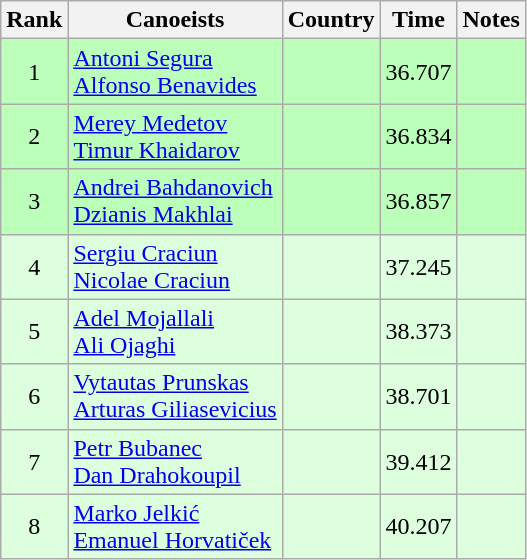<table class="wikitable" style="text-align:center">
<tr>
<th>Rank</th>
<th>Canoeists</th>
<th>Country</th>
<th>Time</th>
<th>Notes</th>
</tr>
<tr bgcolor=bbffbb>
<td>1</td>
<td align="left"><a href='#'>Antoni Segura</a><br><a href='#'>Alfonso Benavides</a></td>
<td align="left"></td>
<td>36.707</td>
<td></td>
</tr>
<tr bgcolor=bbffbb>
<td>2</td>
<td align="left"><a href='#'>Merey Medetov</a><br><a href='#'>Timur Khaidarov</a></td>
<td align="left"></td>
<td>36.834</td>
<td></td>
</tr>
<tr bgcolor=bbffbb>
<td>3</td>
<td align="left"><a href='#'>Andrei Bahdanovich</a><br><a href='#'>Dzianis Makhlai</a></td>
<td align="left"></td>
<td>36.857</td>
<td></td>
</tr>
<tr bgcolor=ddffdd>
<td>4</td>
<td align="left"><a href='#'>Sergiu Craciun</a><br><a href='#'>Nicolae Craciun</a></td>
<td align="left"></td>
<td>37.245</td>
<td></td>
</tr>
<tr bgcolor=ddffdd>
<td>5</td>
<td align="left"><a href='#'>Adel Mojallali</a><br><a href='#'>Ali Ojaghi</a></td>
<td align="left"></td>
<td>38.373</td>
<td></td>
</tr>
<tr bgcolor=ddffdd>
<td>6</td>
<td align="left"><a href='#'>Vytautas Prunskas</a><br><a href='#'>Arturas Giliasevicius</a></td>
<td align="left"></td>
<td>38.701</td>
<td></td>
</tr>
<tr bgcolor=ddffdd>
<td>7</td>
<td align="left"><a href='#'>Petr Bubanec</a><br><a href='#'>Dan Drahokoupil</a></td>
<td align="left"></td>
<td>39.412</td>
<td></td>
</tr>
<tr bgcolor=ddffdd>
<td>8</td>
<td align="left"><a href='#'>Marko Jelkić</a><br><a href='#'>Emanuel Horvatiček</a></td>
<td align="left"></td>
<td>40.207</td>
<td></td>
</tr>
</table>
